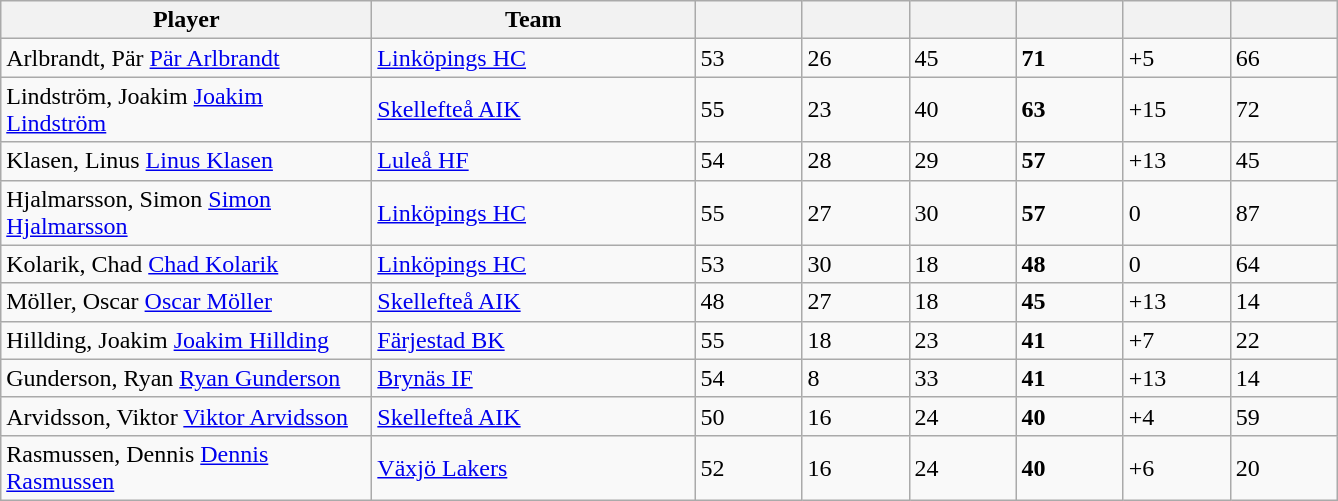<table class="wikitable sortable">
<tr>
<th style="width: 15em;">Player</th>
<th style="width: 13em;">Team</th>
<th style="width: 4em;"></th>
<th style="width: 4em;"></th>
<th style="width: 4em;"></th>
<th style="width: 4em;"></th>
<th style="width: 4em;"></th>
<th style="width: 4em;"></th>
</tr>
<tr>
<td><span>Arlbrandt, Pär</span> <a href='#'>Pär Arlbrandt</a></td>
<td><a href='#'>Linköpings HC</a></td>
<td>53</td>
<td>26</td>
<td>45</td>
<td><strong>71</strong></td>
<td>+5</td>
<td>66</td>
</tr>
<tr>
<td><span>Lindström, Joakim</span> <a href='#'>Joakim Lindström</a></td>
<td><a href='#'>Skellefteå AIK</a></td>
<td>55</td>
<td>23</td>
<td>40</td>
<td><strong>63</strong></td>
<td>+15</td>
<td>72</td>
</tr>
<tr>
<td><span>Klasen, Linus</span> <a href='#'>Linus Klasen</a></td>
<td><a href='#'>Luleå HF</a></td>
<td>54</td>
<td>28</td>
<td>29</td>
<td><strong>57</strong></td>
<td>+13</td>
<td>45</td>
</tr>
<tr>
<td><span>Hjalmarsson, Simon</span> <a href='#'>Simon Hjalmarsson</a></td>
<td><a href='#'>Linköpings HC</a></td>
<td>55</td>
<td>27</td>
<td>30</td>
<td><strong>57</strong></td>
<td>0</td>
<td>87</td>
</tr>
<tr>
<td><span>Kolarik, Chad</span> <a href='#'>Chad Kolarik</a></td>
<td><a href='#'>Linköpings HC</a></td>
<td>53</td>
<td>30</td>
<td>18</td>
<td><strong>48</strong></td>
<td>0</td>
<td>64</td>
</tr>
<tr>
<td><span>Möller, Oscar</span> <a href='#'>Oscar Möller</a></td>
<td><a href='#'>Skellefteå AIK</a></td>
<td>48</td>
<td>27</td>
<td>18</td>
<td><strong>45</strong></td>
<td>+13</td>
<td>14</td>
</tr>
<tr>
<td><span>Hillding, Joakim</span> <a href='#'>Joakim Hillding</a></td>
<td><a href='#'>Färjestad BK</a></td>
<td>55</td>
<td>18</td>
<td>23</td>
<td><strong>41</strong></td>
<td>+7</td>
<td>22</td>
</tr>
<tr>
<td><span>Gunderson, Ryan</span> <a href='#'>Ryan Gunderson</a></td>
<td><a href='#'>Brynäs IF</a></td>
<td>54</td>
<td>8</td>
<td>33</td>
<td><strong>41</strong></td>
<td>+13</td>
<td>14</td>
</tr>
<tr>
<td><span>Arvidsson, Viktor</span> <a href='#'>Viktor Arvidsson</a></td>
<td><a href='#'>Skellefteå AIK</a></td>
<td>50</td>
<td>16</td>
<td>24</td>
<td><strong>40</strong></td>
<td>+4</td>
<td>59</td>
</tr>
<tr>
<td><span>Rasmussen, Dennis</span> <a href='#'>Dennis Rasmussen</a></td>
<td><a href='#'>Växjö Lakers</a></td>
<td>52</td>
<td>16</td>
<td>24</td>
<td><strong>40</strong></td>
<td>+6</td>
<td>20</td>
</tr>
</table>
